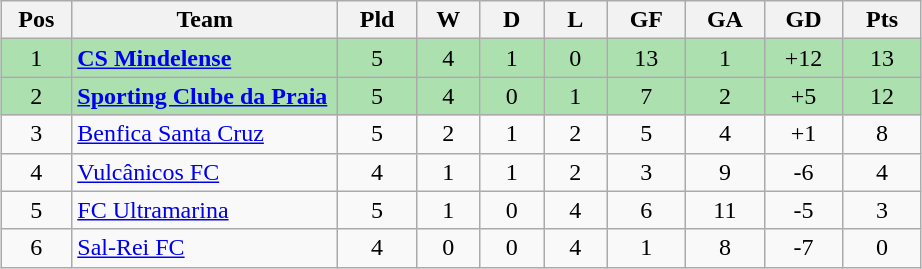<table class="wikitable" style="margin:1em auto; text-align: center;">
<tr>
<th style="width: 40px;">Pos</th>
<th style="width: 170px;">Team</th>
<th style="width: 45px;">Pld</th>
<th style="width: 35px;">W</th>
<th style="width: 35px;">D</th>
<th style="width: 35px;">L</th>
<th style="width: 45px;">GF</th>
<th style="width: 45px;">GA</th>
<th style="width: 45px;">GD</th>
<th style="width: 45px;">Pts</th>
</tr>
<tr style="background:#ACE1AF;">
<td>1</td>
<td style="text-align: left;"><strong><a href='#'>CS Mindelense</a></strong></td>
<td>5</td>
<td>4</td>
<td>1</td>
<td>0</td>
<td>13</td>
<td>1</td>
<td>+12</td>
<td>13</td>
</tr>
<tr style="background:#ACE1AF;">
<td>2</td>
<td style="text-align: left;"><strong><a href='#'>Sporting Clube da Praia</a></strong></td>
<td>5</td>
<td>4</td>
<td>0</td>
<td>1</td>
<td>7</td>
<td>2</td>
<td>+5</td>
<td>12</td>
</tr>
<tr>
<td>3</td>
<td style="text-align: left;"><a href='#'>Benfica Santa Cruz</a></td>
<td>5</td>
<td>2</td>
<td>1</td>
<td>2</td>
<td>5</td>
<td>4</td>
<td>+1</td>
<td>8</td>
</tr>
<tr>
<td>4</td>
<td style="text-align: left;"><a href='#'>Vulcânicos FC</a></td>
<td>4</td>
<td>1</td>
<td>1</td>
<td>2</td>
<td>3</td>
<td>9</td>
<td>-6</td>
<td>4</td>
</tr>
<tr>
<td>5</td>
<td style="text-align: left;"><a href='#'>FC Ultramarina</a></td>
<td>5</td>
<td>1</td>
<td>0</td>
<td>4</td>
<td>6</td>
<td>11</td>
<td>-5</td>
<td>3</td>
</tr>
<tr>
<td>6</td>
<td style="text-align: left;"><a href='#'>Sal-Rei FC</a></td>
<td>4</td>
<td>0</td>
<td>0</td>
<td>4</td>
<td>1</td>
<td>8</td>
<td>-7</td>
<td>0</td>
</tr>
</table>
